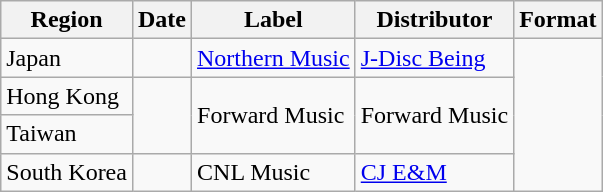<table class="wikitable">
<tr>
<th>Region</th>
<th>Date</th>
<th>Label</th>
<th>Distributor</th>
<th>Format</th>
</tr>
<tr>
<td>Japan</td>
<td></td>
<td><a href='#'>Northern Music</a></td>
<td><a href='#'>J-Disc Being</a></td>
<td rowspan="4"></td>
</tr>
<tr>
<td>Hong Kong</td>
<td rowspan="2"></td>
<td rowspan="2">Forward Music</td>
<td rowspan="2">Forward Music</td>
</tr>
<tr>
<td>Taiwan</td>
</tr>
<tr>
<td>South Korea</td>
<td></td>
<td>CNL Music</td>
<td><a href='#'>CJ E&M</a></td>
</tr>
</table>
